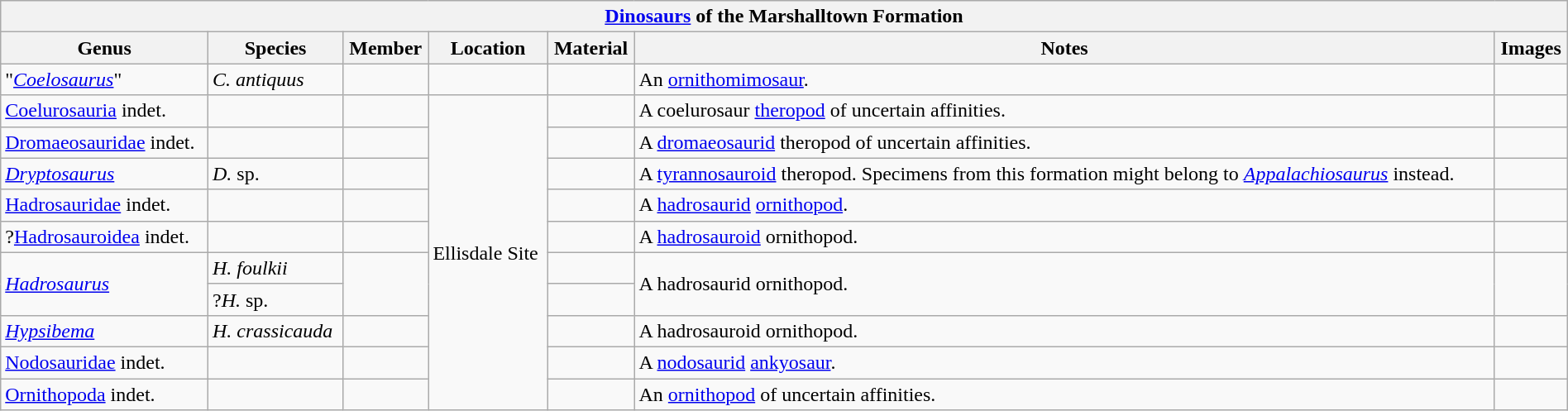<table class="wikitable" align="center" width="100%">
<tr>
<th colspan="8" align="center"><strong><a href='#'>Dinosaurs</a> of the Marshalltown Formation</strong></th>
</tr>
<tr>
<th>Genus</th>
<th>Species</th>
<th>Member</th>
<th>Location</th>
<th>Material</th>
<th>Notes</th>
<th>Images</th>
</tr>
<tr>
<td>"<em><a href='#'>Coelosaurus</a></em>"</td>
<td><em>C. antiquus</em></td>
<td></td>
<td></td>
<td></td>
<td>An <a href='#'>ornithomimosaur</a>.</td>
<td></td>
</tr>
<tr>
<td><a href='#'>Coelurosauria</a> indet.</td>
<td></td>
<td></td>
<td rowspan="10">Ellisdale Site</td>
<td></td>
<td>A coelurosaur <a href='#'>theropod</a> of uncertain affinities.</td>
<td></td>
</tr>
<tr>
<td><a href='#'>Dromaeosauridae</a> indet.</td>
<td></td>
<td></td>
<td></td>
<td>A <a href='#'>dromaeosaurid</a> theropod of uncertain affinities.</td>
<td></td>
</tr>
<tr>
<td><em><a href='#'>Dryptosaurus</a></em></td>
<td><em>D.</em> sp.</td>
<td></td>
<td></td>
<td>A <a href='#'>tyrannosauroid</a> theropod. Specimens from this formation might belong to <em><a href='#'>Appalachiosaurus</a></em> instead.</td>
<td></td>
</tr>
<tr>
<td><a href='#'>Hadrosauridae</a> indet.</td>
<td></td>
<td></td>
<td></td>
<td>A <a href='#'>hadrosaurid</a> <a href='#'>ornithopod</a>.</td>
<td></td>
</tr>
<tr>
<td>?<a href='#'>Hadrosauroidea</a> indet.</td>
<td></td>
<td></td>
<td></td>
<td>A <a href='#'>hadrosauroid</a> ornithopod.</td>
<td></td>
</tr>
<tr>
<td rowspan="2"><em><a href='#'>Hadrosaurus</a></em></td>
<td><em>H. foulkii</em></td>
<td rowspan="2"></td>
<td></td>
<td rowspan="2">A hadrosaurid ornithopod.</td>
<td rowspan="2"></td>
</tr>
<tr>
<td>?<em>H.</em> sp.</td>
<td></td>
</tr>
<tr>
<td><em><a href='#'>Hypsibema</a></em></td>
<td><em>H. crassicauda</em></td>
<td></td>
<td></td>
<td>A hadrosauroid ornithopod.</td>
<td></td>
</tr>
<tr>
<td><a href='#'>Nodosauridae</a> indet.</td>
<td></td>
<td></td>
<td></td>
<td>A <a href='#'>nodosaurid</a> <a href='#'>ankyosaur</a>.</td>
<td></td>
</tr>
<tr>
<td><a href='#'>Ornithopoda</a> indet.</td>
<td></td>
<td></td>
<td></td>
<td>An <a href='#'>ornithopod</a> of uncertain affinities.</td>
<td></td>
</tr>
</table>
